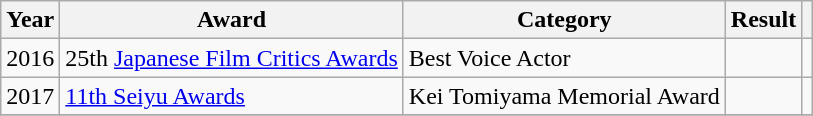<table class="wikitable sortable">
<tr>
<th>Year</th>
<th>Award</th>
<th>Category</th>
<th>Result</th>
<th class="unsortable"></th>
</tr>
<tr>
<td>2016</td>
<td>25th <a href='#'>Japanese Film Critics Awards</a></td>
<td>Best Voice Actor</td>
<td></td>
<td></td>
</tr>
<tr>
<td>2017</td>
<td><a href='#'>11th Seiyu Awards</a></td>
<td>Kei Tomiyama Memorial Award</td>
<td></td>
<td></td>
</tr>
<tr>
</tr>
</table>
